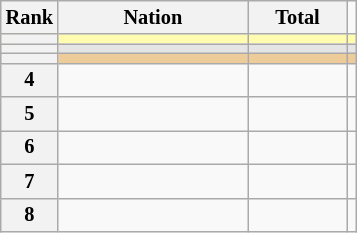<table class="wikitable sortable" style="text-align:center; font-size:85%">
<tr>
<th scope="col" style="width:20px;">Rank</th>
<th ! scope="col" style="width:120px;">Nation</th>
<th ! scope="col" style="width:60px;">Total</th>
</tr>
<tr bgcolor=fffcaf>
<th scope=row></th>
<td align=left></td>
<td></td>
<td></td>
</tr>
<tr bgcolor=e5e5e5>
<th scope=row></th>
<td align=left></td>
<td></td>
<td></td>
</tr>
<tr bgcolor=eecc99>
<th scope=row></th>
<td align=left></td>
<td></td>
<td></td>
</tr>
<tr>
<th scope=row>4</th>
<td align=left></td>
<td></td>
<td></td>
</tr>
<tr>
<th scope=row>5</th>
<td align=left></td>
<td></td>
<td></td>
</tr>
<tr>
<th scope=row>6</th>
<td align=left></td>
<td></td>
<td></td>
</tr>
<tr>
<th scope=row>7</th>
<td align=left></td>
<td></td>
<td></td>
</tr>
<tr>
<th scope=row>8</th>
<td align=left></td>
<td></td>
<td></td>
</tr>
</table>
